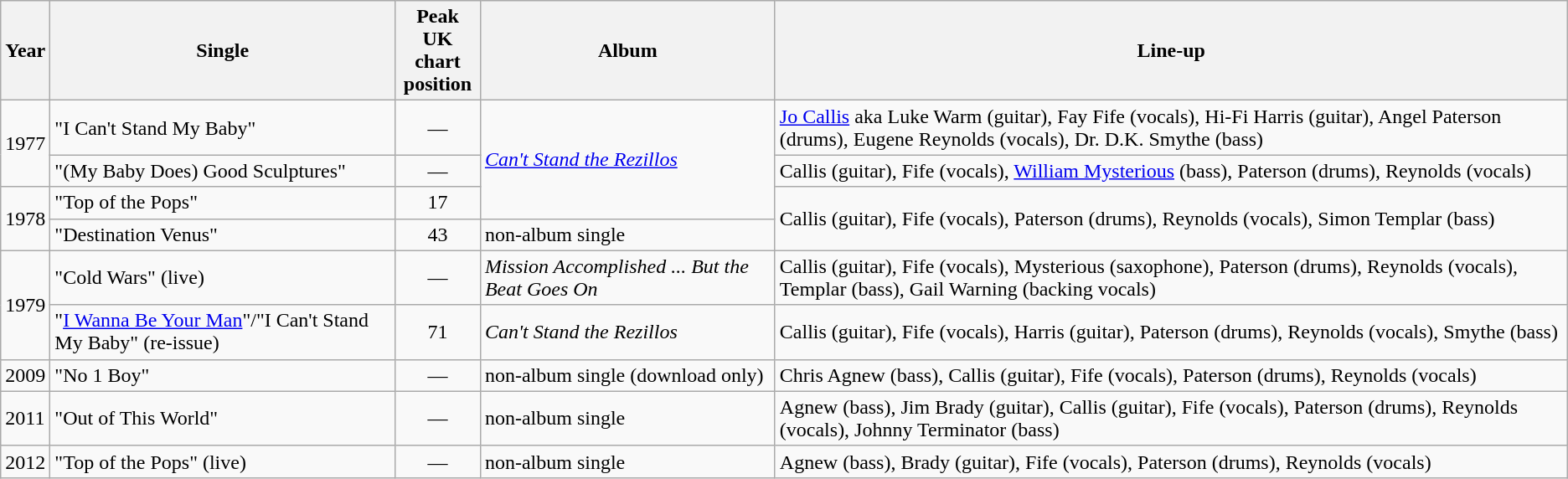<table class="wikitable">
<tr>
<th>Year</th>
<th>Single</th>
<th>Peak<br>UK chart<br>position</th>
<th>Album</th>
<th>Line-up</th>
</tr>
<tr>
<td rowspan="2">1977</td>
<td>"I Can't Stand My Baby"</td>
<td style="text-align:center;">—</td>
<td rowspan="3"><em><a href='#'>Can't Stand the Rezillos</a></em></td>
<td><a href='#'>Jo Callis</a> aka Luke Warm (guitar), Fay Fife (vocals), Hi-Fi Harris (guitar), Angel Paterson (drums), Eugene Reynolds (vocals), Dr. D.K. Smythe (bass)</td>
</tr>
<tr>
<td>"(My Baby Does) Good Sculptures"</td>
<td style="text-align:center;">—</td>
<td>Callis (guitar), Fife (vocals), <a href='#'>William Mysterious</a> (bass), Paterson (drums), Reynolds (vocals)</td>
</tr>
<tr>
<td rowspan="2">1978</td>
<td>"Top of the Pops"</td>
<td style="text-align:center;">17</td>
<td rowspan="2">Callis (guitar), Fife (vocals), Paterson (drums), Reynolds (vocals), Simon Templar (bass)</td>
</tr>
<tr>
<td>"Destination Venus"</td>
<td style="text-align:center;">43</td>
<td>non-album single</td>
</tr>
<tr>
<td rowspan="2">1979</td>
<td>"Cold Wars" (live)</td>
<td style="text-align:center;">—</td>
<td><em>Mission Accomplished ... But the Beat Goes On</em></td>
<td>Callis (guitar), Fife (vocals), Mysterious (saxophone), Paterson (drums), Reynolds (vocals), Templar (bass), Gail Warning (backing vocals)</td>
</tr>
<tr>
<td>"<a href='#'>I Wanna Be Your Man</a>"/"I Can't Stand My Baby" (re-issue)</td>
<td style="text-align:center;">71</td>
<td><em>Can't Stand the Rezillos</em></td>
<td>Callis (guitar), Fife (vocals), Harris (guitar), Paterson (drums), Reynolds (vocals), Smythe (bass)</td>
</tr>
<tr>
<td>2009</td>
<td>"No 1 Boy"</td>
<td style="text-align:center;">—</td>
<td>non-album single (download only)</td>
<td>Chris Agnew (bass), Callis (guitar), Fife (vocals), Paterson (drums), Reynolds (vocals)</td>
</tr>
<tr>
<td>2011</td>
<td>"Out of This World"</td>
<td style="text-align:center;">—</td>
<td>non-album single</td>
<td>Agnew (bass), Jim Brady (guitar), Callis (guitar), Fife (vocals), Paterson (drums), Reynolds (vocals), Johnny Terminator (bass)</td>
</tr>
<tr>
<td>2012</td>
<td>"Top of the Pops" (live)</td>
<td style="text-align:center;">—</td>
<td>non-album single</td>
<td>Agnew (bass), Brady (guitar), Fife (vocals), Paterson (drums), Reynolds (vocals)</td>
</tr>
</table>
